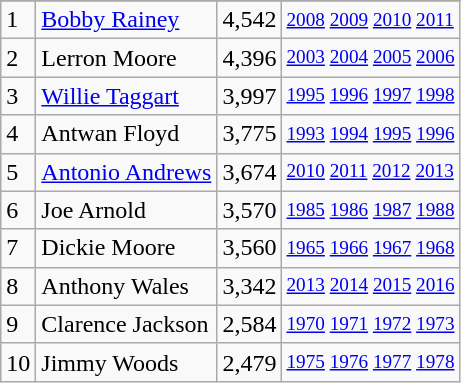<table class="wikitable">
<tr>
</tr>
<tr>
<td>1</td>
<td><a href='#'>Bobby Rainey</a></td>
<td>4,542</td>
<td style="font-size:80%;"><a href='#'>2008</a> <a href='#'>2009</a> <a href='#'>2010</a> <a href='#'>2011</a></td>
</tr>
<tr>
<td>2</td>
<td>Lerron Moore</td>
<td>4,396</td>
<td style="font-size:80%;"><a href='#'>2003</a> <a href='#'>2004</a> <a href='#'>2005</a> <a href='#'>2006</a></td>
</tr>
<tr>
<td>3</td>
<td><a href='#'>Willie Taggart</a></td>
<td>3,997</td>
<td style="font-size:80%;"><a href='#'>1995</a> <a href='#'>1996</a> <a href='#'>1997</a> <a href='#'>1998</a></td>
</tr>
<tr>
<td>4</td>
<td>Antwan Floyd</td>
<td>3,775</td>
<td style="font-size:80%;"><a href='#'>1993</a> <a href='#'>1994</a> <a href='#'>1995</a> <a href='#'>1996</a></td>
</tr>
<tr>
<td>5</td>
<td><a href='#'>Antonio Andrews</a></td>
<td>3,674</td>
<td style="font-size:80%;"><a href='#'>2010</a> <a href='#'>2011</a> <a href='#'>2012</a> <a href='#'>2013</a></td>
</tr>
<tr>
<td>6</td>
<td>Joe Arnold</td>
<td>3,570</td>
<td style="font-size:80%;"><a href='#'>1985</a> <a href='#'>1986</a> <a href='#'>1987</a> <a href='#'>1988</a></td>
</tr>
<tr>
<td>7</td>
<td>Dickie Moore</td>
<td>3,560</td>
<td style="font-size:80%;"><a href='#'>1965</a> <a href='#'>1966</a> <a href='#'>1967</a> <a href='#'>1968</a></td>
</tr>
<tr>
<td>8</td>
<td>Anthony Wales</td>
<td>3,342</td>
<td style="font-size:80%;"><a href='#'>2013</a> <a href='#'>2014</a> <a href='#'>2015</a> <a href='#'>2016</a></td>
</tr>
<tr>
<td>9</td>
<td>Clarence Jackson</td>
<td>2,584</td>
<td style="font-size:80%;"><a href='#'>1970</a> <a href='#'>1971</a> <a href='#'>1972</a> <a href='#'>1973</a></td>
</tr>
<tr>
<td>10</td>
<td>Jimmy Woods</td>
<td>2,479</td>
<td style="font-size:80%;"><a href='#'>1975</a> <a href='#'>1976</a> <a href='#'>1977</a> <a href='#'>1978</a></td>
</tr>
</table>
